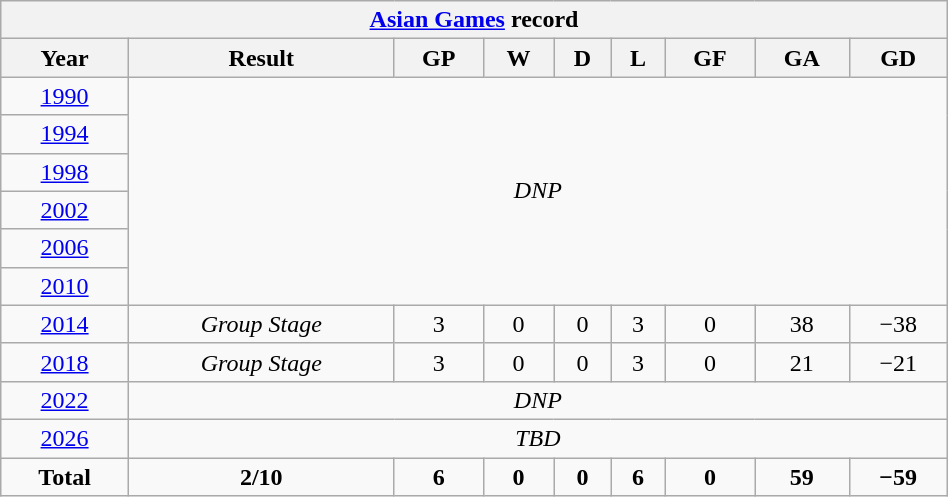<table class="wikitable" style="text-align: center; width:50%;">
<tr>
<th colspan=10><a href='#'>Asian Games</a> record</th>
</tr>
<tr>
<th>Year</th>
<th>Result</th>
<th>GP</th>
<th>W</th>
<th>D</th>
<th>L</th>
<th>GF</th>
<th>GA</th>
<th>GD</th>
</tr>
<tr>
<td> <a href='#'>1990</a></td>
<td colspan=8 rowspan=6><em>DNP </em></td>
</tr>
<tr>
<td> <a href='#'>1994</a></td>
</tr>
<tr>
<td> <a href='#'>1998</a></td>
</tr>
<tr>
<td> <a href='#'>2002</a></td>
</tr>
<tr>
<td> <a href='#'>2006</a></td>
</tr>
<tr>
<td> <a href='#'>2010</a></td>
</tr>
<tr>
<td> <a href='#'>2014</a></td>
<td><em>Group Stage</em></td>
<td>3</td>
<td>0</td>
<td>0</td>
<td>3</td>
<td>0</td>
<td>38</td>
<td>−38</td>
</tr>
<tr>
<td> <a href='#'>2018</a></td>
<td><em>Group Stage</em></td>
<td>3</td>
<td>0</td>
<td>0</td>
<td>3</td>
<td>0</td>
<td>21</td>
<td>−21</td>
</tr>
<tr>
<td> <a href='#'>2022</a></td>
<td colspan=8><em>DNP </em></td>
</tr>
<tr>
<td> <a href='#'>2026</a></td>
<td colspan=8><em>TBD</em></td>
</tr>
<tr>
<td><strong>Total</strong></td>
<td><strong>2/10</strong></td>
<td><strong>6</strong></td>
<td><strong>0</strong></td>
<td><strong>0</strong></td>
<td><strong>6</strong></td>
<td><strong>0</strong></td>
<td><strong>59</strong></td>
<td><strong>−59</strong></td>
</tr>
</table>
